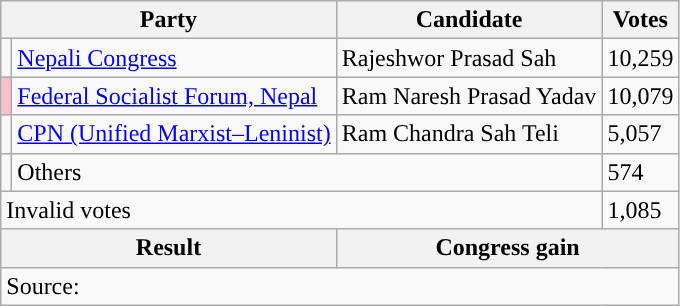<table class="wikitable">
<tr>
<th colspan="2">Party</th>
<th>Candidate</th>
<th>Votes</th>
</tr>
<tr>
<td style="background-color:"></td>
<td><a href='#'>Nepali Congress</a></td>
<td>Rajeshwor Prasad Sah</td>
<td>10,259</td>
</tr>
<tr>
<td style="background-color:#ffc0cb"></td>
<td><a href='#'>Federal Socialist Forum, Nepal</a></td>
<td>Ram Naresh Prasad Yadav</td>
<td>10,079</td>
</tr>
<tr>
<td style="background-color:"></td>
<td><a href='#'>CPN (Unified Marxist–Leninist)</a></td>
<td>Ram Chandra Sah Teli</td>
<td>5,057</td>
</tr>
<tr>
<td></td>
<td colspan="2">Others</td>
<td>574</td>
</tr>
<tr>
<td colspan="3">Invalid votes</td>
<td>1,085</td>
</tr>
<tr>
<th colspan="2">Result</th>
<th colspan="2">Congress gain</th>
</tr>
<tr>
<td colspan="4">Source: </td>
</tr>
</table>
